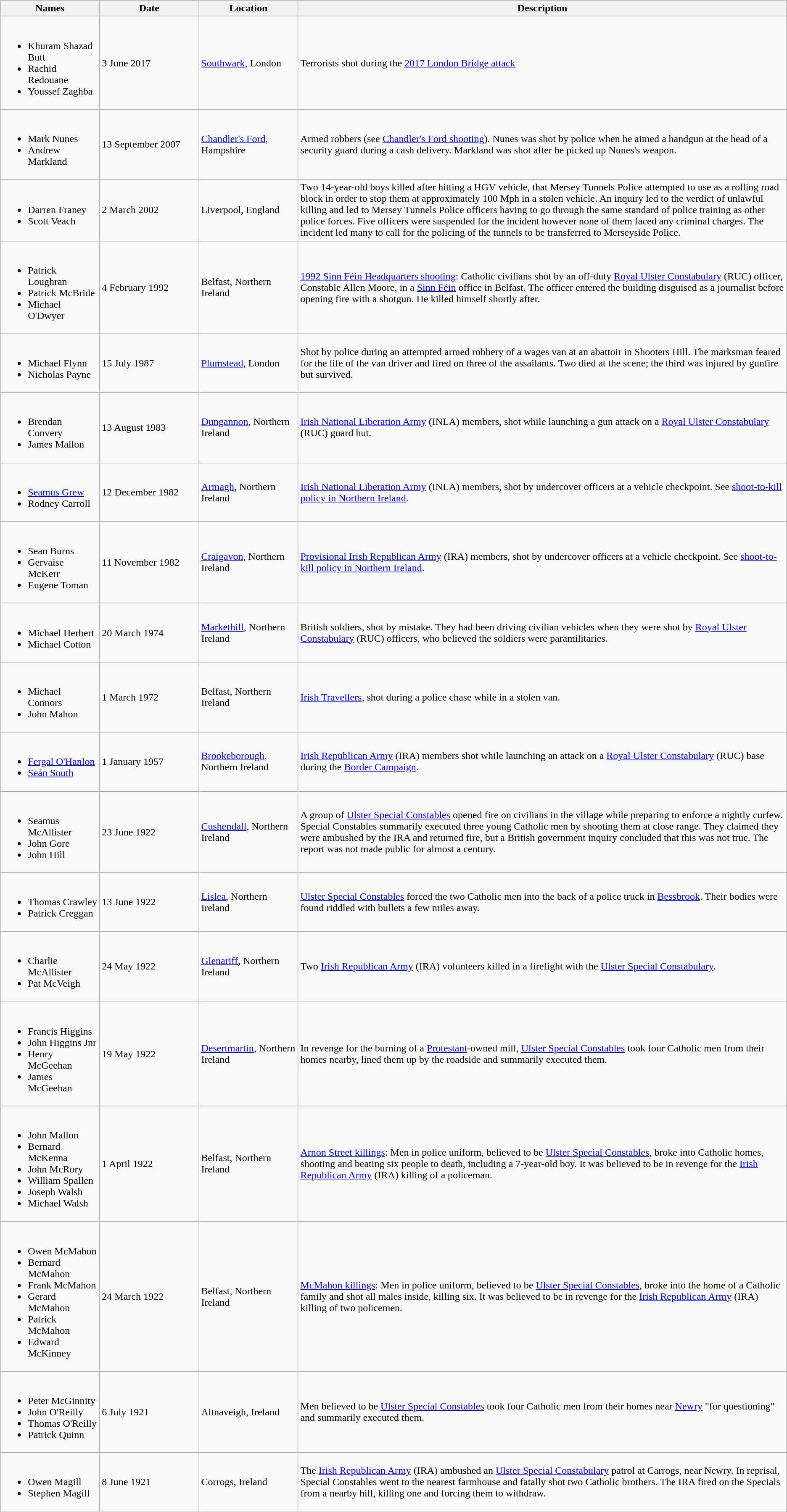<table class="wikitable sortable static-row-numbers static-row-header-text">
<tr>
<th style="width: 150px;">Names</th>
<th style="width: 150px;">Date</th>
<th style="width: 150px;">Location</th>
<th>Description</th>
</tr>
<tr>
<td><br><ul><li>Khuram Shazad Butt</li><li>Rachid Redouane</li><li>Youssef Zaghba</li></ul></td>
<td>3 June 2017</td>
<td><a href='#'>Southwark</a>, London</td>
<td>Terrorists shot during the <a href='#'>2017 London Bridge attack</a></td>
</tr>
<tr>
<td><br><ul><li>Mark Nunes</li><li>Andrew Markland</li></ul></td>
<td>13 September 2007</td>
<td><a href='#'>Chandler's Ford</a>, Hampshire</td>
<td>Armed robbers (see <a href='#'>Chandler's Ford shooting</a>). Nunes was shot by police when he aimed a handgun at the head of a security guard during a cash delivery. Markland was shot after he picked up Nunes's weapon.</td>
</tr>
<tr>
<td><br><ul><li>Darren Franey</li><li>Scott Veach</li></ul></td>
<td>2 March 2002</td>
<td>Liverpool, England</td>
<td>Two 14-year-old boys killed after hitting a HGV vehicle, that Mersey Tunnels Police attempted to use as a rolling road block in order to stop them at approximately 100 Mph in a stolen vehicle. An inquiry led to the verdict of unlawful killing and led to Mersey Tunnels Police officers having to go through the same standard of police training as other police forces. Five officers were suspended for the incident however none of them faced any criminal charges. The incident led many to call for the policing of the tunnels to be transferred to Merseyside Police.<br></td>
</tr>
<tr>
<td><br><ul><li>Patrick Loughran</li><li>Patrick McBride</li><li>Michael O'Dwyer</li></ul></td>
<td>4 February 1992</td>
<td>Belfast, Northern Ireland</td>
<td><a href='#'>1992 Sinn Féin Headquarters shooting</a>: Catholic civilians shot by an off-duty <a href='#'>Royal Ulster Constabulary</a> (RUC) officer, Constable Allen Moore, in a <a href='#'>Sinn Féin</a> office in Belfast. The officer entered the building disguised as a journalist before opening fire with a shotgun. He killed himself shortly after.</td>
</tr>
<tr>
<td><br><ul><li>Michael Flynn</li><li>Nicholas Payne</li></ul></td>
<td>15 July 1987</td>
<td><a href='#'>Plumstead</a>, London</td>
<td>Shot by police during an attempted armed robbery of a wages van at an abattoir in Shooters Hill. The marksman feared for the life of the van driver and fired on three of the assailants. Two died at the scene; the third was injured by gunfire but survived.</td>
</tr>
<tr>
<td><br><ul><li>Brendan Convery</li><li>James Mallon</li></ul></td>
<td>13 August 1983</td>
<td><a href='#'>Dungannon</a>, Northern Ireland</td>
<td><a href='#'>Irish National Liberation Army</a> (INLA) members, shot while launching a gun attack on a <a href='#'>Royal Ulster Constabulary</a> (RUC) guard hut.</td>
</tr>
<tr>
<td><br><ul><li><a href='#'>Seamus Grew</a></li><li>Rodney Carroll</li></ul></td>
<td>12 December 1982</td>
<td><a href='#'>Armagh</a>, Northern Ireland</td>
<td><a href='#'>Irish National Liberation Army</a> (INLA) members, shot by undercover officers at a vehicle checkpoint. See <a href='#'>shoot-to-kill policy in Northern Ireland</a>.</td>
</tr>
<tr>
<td><br><ul><li>Sean Burns</li><li>Gervaise McKerr</li><li>Eugene Toman</li></ul></td>
<td>11 November 1982</td>
<td><a href='#'>Craigavon</a>, Northern Ireland</td>
<td><a href='#'>Provisional Irish Republican Army</a> (IRA) members, shot by undercover officers at a vehicle checkpoint. See <a href='#'>shoot-to-kill policy in Northern Ireland</a>.</td>
</tr>
<tr>
<td><br><ul><li>Michael Herbert</li><li>Michael Cotton</li></ul></td>
<td>20 March 1974</td>
<td><a href='#'>Markethill</a>, Northern Ireland</td>
<td>British soldiers, shot by mistake. They had been driving civilian vehicles when they were shot by <a href='#'>Royal Ulster Constabulary</a> (RUC) officers, who believed the soldiers were paramilitaries.</td>
</tr>
<tr>
<td><br><ul><li>Michael Connors</li><li>John Mahon</li></ul></td>
<td>1 March 1972</td>
<td>Belfast, Northern Ireland</td>
<td><a href='#'>Irish Travellers</a>, shot during a police chase while in a stolen van.</td>
</tr>
<tr>
<td><br><ul><li><a href='#'>Fergal O'Hanlon</a></li><li><a href='#'>Seán South</a></li></ul></td>
<td>1 January 1957</td>
<td><a href='#'>Brookeborough</a>, Northern Ireland</td>
<td><a href='#'>Irish Republican Army</a> (IRA) members shot while launching an attack on a <a href='#'>Royal Ulster Constabulary</a> (RUC) base during the <a href='#'>Border Campaign</a>.</td>
</tr>
<tr>
<td><br><ul><li>Seamus McAllister</li><li>John Gore</li><li>John Hill</li></ul></td>
<td>23 June 1922</td>
<td><a href='#'>Cushendall</a>, Northern Ireland</td>
<td>A group of <a href='#'>Ulster Special Constables</a> opened fire on civilians in the village while preparing to enforce a nightly curfew. Special Constables summarily executed three young Catholic men by shooting them at close range. They claimed they were ambushed by the IRA and returned fire, but a British government inquiry concluded that this was not true. The report was not made public for almost a century.</td>
</tr>
<tr>
<td><br><ul><li>Thomas Crawley</li><li>Patrick Creggan</li></ul></td>
<td>13 June 1922</td>
<td><a href='#'>Lislea</a>, Northern Ireland</td>
<td><a href='#'>Ulster Special Constables</a> forced the two Catholic men into the back of a police truck in <a href='#'>Bessbrook</a>. Their bodies were found riddled with bullets a few miles away.</td>
</tr>
<tr>
<td><br><ul><li>Charlie McAllister</li><li>Pat McVeigh</li></ul></td>
<td>24 May 1922</td>
<td><a href='#'>Glenariff</a>, Northern Ireland</td>
<td>Two <a href='#'>Irish Republican Army</a> (IRA) volunteers killed in a firefight with the <a href='#'>Ulster Special Constabulary</a>.</td>
</tr>
<tr>
<td><br><ul><li>Francis Higgins</li><li>John Higgins Jnr</li><li>Henry McGeehan</li><li>James McGeehan</li></ul></td>
<td>19 May 1922</td>
<td><a href='#'>Desertmartin</a>, Northern Ireland</td>
<td>In revenge for the burning of a <a href='#'>Protestant</a>-owned mill, <a href='#'>Ulster Special Constables</a> took four Catholic men from their homes nearby, lined them up by the roadside and summarily executed them.</td>
</tr>
<tr>
<td><br><ul><li>John Mallon</li><li>Bernard McKenna</li><li>John McRory</li><li>William Spallen</li><li>Joseph Walsh</li><li>Michael Walsh</li></ul></td>
<td>1 April 1922</td>
<td>Belfast, Northern Ireland</td>
<td><a href='#'>Arnon Street killings</a>: Men in police uniform, believed to be <a href='#'>Ulster Special Constables</a>, broke into Catholic homes, shooting and beating six people to death, including a 7-year-old boy. It was believed to be in revenge for the <a href='#'>Irish Republican Army</a> (IRA) killing of a policeman.</td>
</tr>
<tr>
<td><br><ul><li>Owen McMahon</li><li>Bernard McMahon</li><li>Frank McMahon</li><li>Gerard McMahon</li><li>Patrick McMahon</li><li>Edward McKinney</li></ul></td>
<td>24 March 1922</td>
<td>Belfast, Northern Ireland</td>
<td><a href='#'>McMahon killings</a>: Men in police uniform, believed to be <a href='#'>Ulster Special Constables</a>, broke into the home of a Catholic family and shot all males inside, killing six. It was believed to be in revenge for the <a href='#'>Irish Republican Army</a> (IRA) killing of two policemen.</td>
</tr>
<tr>
<td><br><ul><li>Peter McGinnity</li><li>John O'Reilly</li><li>Thomas O'Reilly</li><li>Patrick Quinn</li></ul></td>
<td>6 July 1921</td>
<td>Altnaveigh, Ireland</td>
<td>Men believed to be <a href='#'>Ulster Special Constables</a> took four Catholic men from their homes near <a href='#'>Newry</a> "for questioning" and summarily executed them.</td>
</tr>
<tr>
<td><br><ul><li>Owen Magill</li><li>Stephen Magill</li></ul></td>
<td>8 June 1921</td>
<td>Corrogs, Ireland</td>
<td>The <a href='#'>Irish Republican Army</a> (IRA) ambushed an <a href='#'>Ulster Special Constabulary</a> patrol at Carrogs, near Newry. In reprisal, Special Constables went to the nearest farmhouse and fatally shot two Catholic brothers. The IRA fired on the Specials from a nearby hill, killing one and forcing them to withdraw.</td>
</tr>
</table>
